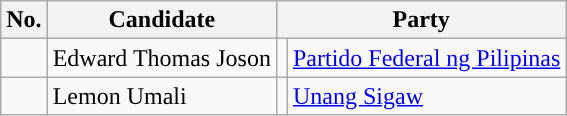<table class="wikitable sortable" style="text-align:left;">
<tr>
<th>No.</th>
<th>Candidate</th>
<th colspan="2">Party</th>
</tr>
<tr>
<td></td>
<td>Edward Thomas Joson</td>
<td></td>
<td><a href='#'>Partido Federal ng Pilipinas</a></td>
</tr>
<tr>
<td></td>
<td>Lemon Umali</td>
<td></td>
<td><a href='#'>Unang Sigaw</a></td>
</tr>
</table>
